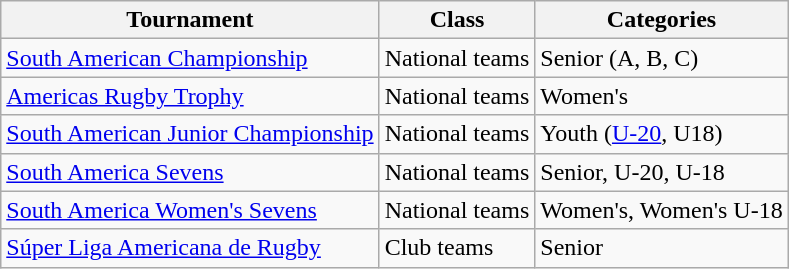<table class=wikitable>
<tr>
<th>Tournament</th>
<th>Class</th>
<th>Categories</th>
</tr>
<tr>
<td><a href='#'>South American Championship</a></td>
<td>National teams</td>
<td>Senior (A, B, C)</td>
</tr>
<tr>
<td><a href='#'>Americas Rugby Trophy</a></td>
<td>National teams</td>
<td>Women's</td>
</tr>
<tr>
<td><a href='#'>South American Junior Championship</a></td>
<td>National teams</td>
<td>Youth (<a href='#'>U-20</a>, U18)</td>
</tr>
<tr>
<td><a href='#'>South America Sevens</a></td>
<td>National teams</td>
<td>Senior, U-20, U-18</td>
</tr>
<tr>
<td><a href='#'>South America Women's Sevens</a></td>
<td>National teams</td>
<td>Women's, Women's U-18</td>
</tr>
<tr>
<td><a href='#'>Súper Liga Americana de Rugby</a></td>
<td>Club teams</td>
<td>Senior</td>
</tr>
</table>
